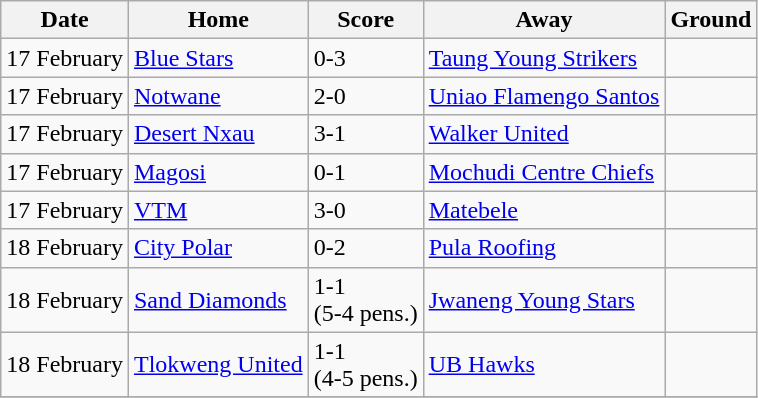<table class="wikitable sortable">
<tr>
<th>Date</th>
<th>Home</th>
<th>Score</th>
<th>Away</th>
<th>Ground</th>
</tr>
<tr>
<td>17 February</td>
<td><a href='#'>Blue Stars</a></td>
<td>0-3</td>
<td><a href='#'>Taung Young Strikers</a></td>
<td></td>
</tr>
<tr>
<td>17 February</td>
<td><a href='#'>Notwane</a></td>
<td>2-0</td>
<td><a href='#'>Uniao Flamengo Santos</a></td>
<td></td>
</tr>
<tr>
<td>17 February</td>
<td><a href='#'>Desert Nxau</a></td>
<td>3-1</td>
<td><a href='#'>Walker United</a></td>
<td></td>
</tr>
<tr>
<td>17 February</td>
<td><a href='#'>Magosi</a></td>
<td>0-1</td>
<td><a href='#'>Mochudi Centre Chiefs</a></td>
<td></td>
</tr>
<tr>
<td>17 February</td>
<td><a href='#'>VTM</a></td>
<td>3-0</td>
<td><a href='#'>Matebele</a></td>
<td></td>
</tr>
<tr>
<td>18 February</td>
<td><a href='#'>City Polar</a></td>
<td>0-2</td>
<td><a href='#'>Pula Roofing</a></td>
<td></td>
</tr>
<tr>
<td>18 February</td>
<td><a href='#'>Sand Diamonds</a></td>
<td>1-1<br>(5-4 pens.)</td>
<td><a href='#'>Jwaneng Young Stars</a></td>
<td></td>
</tr>
<tr>
<td>18 February</td>
<td><a href='#'>Tlokweng United</a></td>
<td>1-1<br>(4-5 pens.)</td>
<td><a href='#'>UB Hawks</a></td>
<td></td>
</tr>
<tr>
</tr>
</table>
